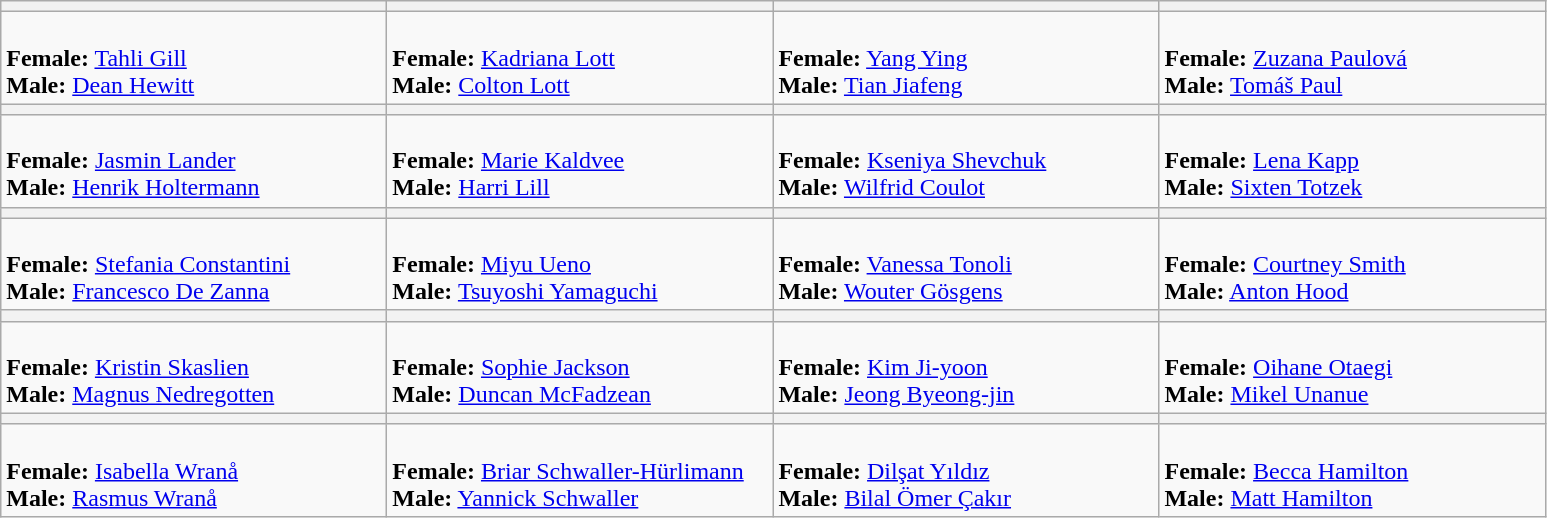<table class="wikitable">
<tr>
<th width=250></th>
<th width=250></th>
<th width=250></th>
<th width=250></th>
</tr>
<tr>
<td><br><strong>Female:</strong> <a href='#'>Tahli Gill</a><br>
<strong>Male:</strong> <a href='#'>Dean Hewitt</a></td>
<td><br><strong>Female:</strong> <a href='#'>Kadriana Lott</a><br>
<strong>Male:</strong> <a href='#'>Colton Lott</a></td>
<td><br><strong>Female:</strong> <a href='#'>Yang Ying</a><br>
<strong>Male:</strong> <a href='#'>Tian Jiafeng</a></td>
<td><br><strong>Female:</strong> <a href='#'>Zuzana Paulová</a><br>
<strong>Male:</strong> <a href='#'>Tomáš Paul</a></td>
</tr>
<tr>
<th width=250></th>
<th width=250></th>
<th width=250></th>
<th width=250></th>
</tr>
<tr>
<td><br><strong>Female:</strong> <a href='#'>Jasmin Lander</a><br>
<strong>Male:</strong> <a href='#'>Henrik Holtermann</a></td>
<td><br><strong>Female:</strong> <a href='#'>Marie Kaldvee</a><br>
<strong>Male:</strong> <a href='#'>Harri Lill</a></td>
<td><br><strong>Female:</strong> <a href='#'>Kseniya Shevchuk</a><br>
<strong>Male:</strong> <a href='#'>Wilfrid Coulot</a></td>
<td><br><strong>Female:</strong> <a href='#'>Lena Kapp</a><br>
<strong>Male:</strong> <a href='#'>Sixten Totzek</a></td>
</tr>
<tr>
<th width=250></th>
<th width=250></th>
<th width=250></th>
<th width=250></th>
</tr>
<tr>
<td><br><strong>Female:</strong> <a href='#'>Stefania Constantini</a><br>
<strong>Male:</strong> <a href='#'>Francesco De Zanna</a></td>
<td><br><strong>Female:</strong> <a href='#'>Miyu Ueno</a><br>
<strong>Male:</strong> <a href='#'>Tsuyoshi Yamaguchi</a></td>
<td><br><strong>Female:</strong> <a href='#'>Vanessa Tonoli</a><br>
<strong>Male:</strong> <a href='#'>Wouter Gösgens</a></td>
<td><br><strong>Female:</strong> <a href='#'>Courtney Smith</a><br>
<strong>Male:</strong> <a href='#'>Anton Hood</a></td>
</tr>
<tr>
<th width=250></th>
<th width=250></th>
<th width=250></th>
<th width=250></th>
</tr>
<tr>
<td><br><strong>Female:</strong> <a href='#'>Kristin Skaslien</a><br>
<strong>Male:</strong> <a href='#'>Magnus Nedregotten</a></td>
<td><br><strong>Female:</strong> <a href='#'>Sophie Jackson</a><br>
<strong>Male:</strong> <a href='#'>Duncan McFadzean</a></td>
<td><br><strong>Female:</strong> <a href='#'>Kim Ji-yoon</a><br>
<strong>Male:</strong> <a href='#'>Jeong Byeong-jin</a></td>
<td><br><strong>Female:</strong> <a href='#'>Oihane Otaegi</a><br>
<strong>Male:</strong> <a href='#'>Mikel Unanue</a></td>
</tr>
<tr>
<th width=250></th>
<th width=250></th>
<th width=250></th>
<th width=250></th>
</tr>
<tr>
<td><br><strong>Female:</strong> <a href='#'>Isabella Wranå</a><br>
<strong>Male:</strong> <a href='#'>Rasmus Wranå</a></td>
<td><br><strong>Female:</strong> <a href='#'>Briar Schwaller-Hürlimann</a><br>
<strong>Male:</strong> <a href='#'>Yannick Schwaller</a></td>
<td><br><strong>Female:</strong> <a href='#'>Dilşat Yıldız</a><br>
<strong>Male:</strong> <a href='#'>Bilal Ömer Çakır</a></td>
<td><br><strong>Female:</strong> <a href='#'>Becca Hamilton</a><br>
<strong>Male:</strong> <a href='#'>Matt Hamilton</a></td>
</tr>
</table>
